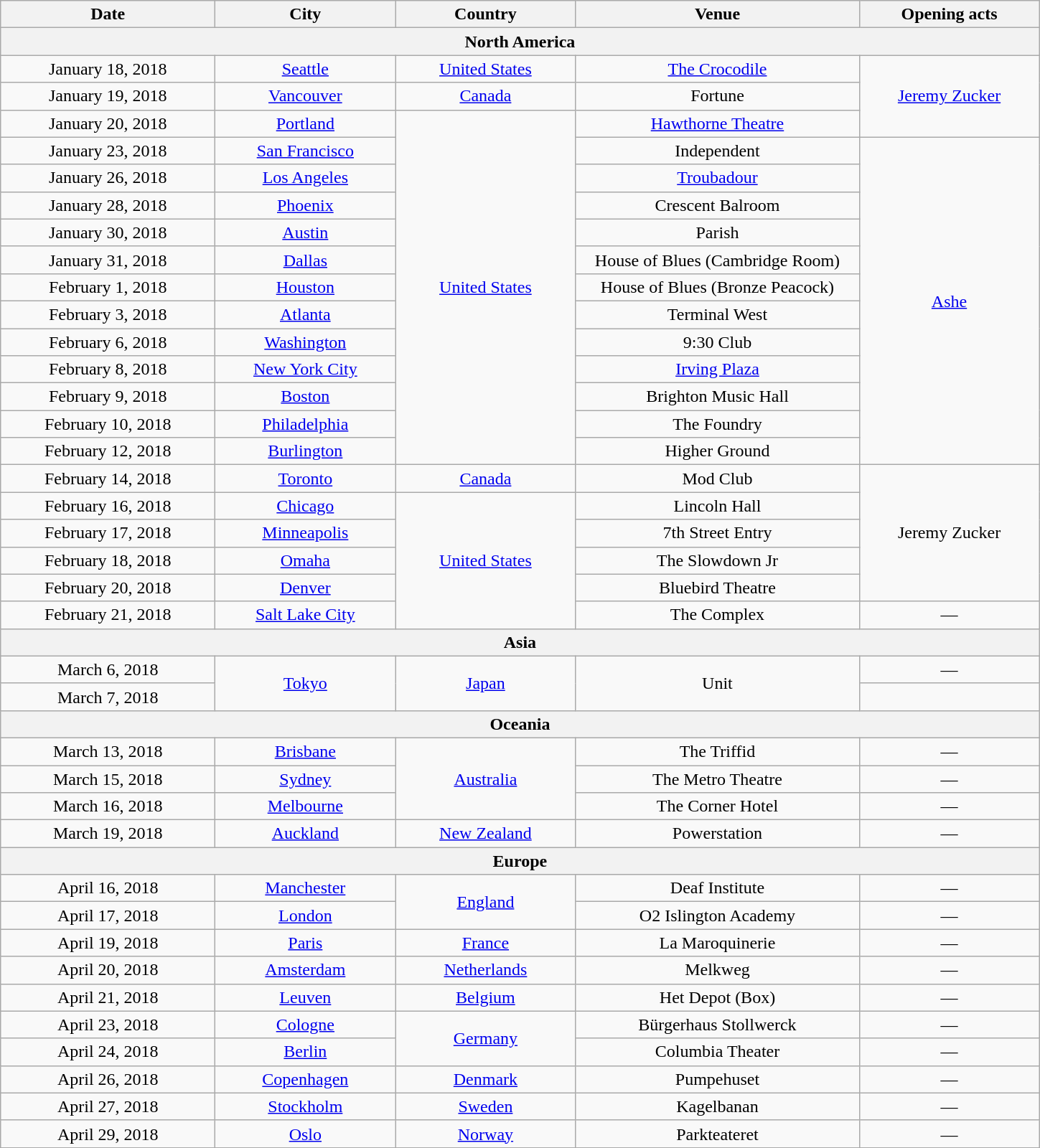<table class="wikitable" style="text-align:center;">
<tr>
<th scope="col" style="width:12em;">Date</th>
<th scope="col" style="width:10em;">City</th>
<th scope="col" style="width:10em;">Country</th>
<th scope="col" style="width:16em;">Venue</th>
<th scope="col" style="width:10em;">Opening acts</th>
</tr>
<tr>
<th colspan="5">North America</th>
</tr>
<tr>
<td>January 18, 2018</td>
<td><a href='#'>Seattle</a></td>
<td rowspan="1"><a href='#'>United States</a></td>
<td><a href='#'>The Crocodile</a></td>
<td rowspan="3"><a href='#'>Jeremy Zucker</a></td>
</tr>
<tr>
<td>January 19, 2018</td>
<td><a href='#'>Vancouver</a></td>
<td rowspan="1"><a href='#'>Canada</a></td>
<td>Fortune</td>
</tr>
<tr>
<td>January 20, 2018</td>
<td><a href='#'>Portland</a></td>
<td rowspan="13"><a href='#'>United States</a></td>
<td><a href='#'>Hawthorne Theatre</a></td>
</tr>
<tr>
<td>January 23, 2018</td>
<td><a href='#'>San Francisco</a></td>
<td>Independent</td>
<td rowspan="12"><a href='#'>Ashe</a></td>
</tr>
<tr>
<td>January 26, 2018</td>
<td><a href='#'>Los Angeles</a></td>
<td><a href='#'>Troubadour</a></td>
</tr>
<tr>
<td>January 28, 2018</td>
<td><a href='#'>Phoenix</a></td>
<td>Crescent Balroom</td>
</tr>
<tr>
<td>January 30, 2018</td>
<td><a href='#'>Austin</a></td>
<td>Parish</td>
</tr>
<tr>
<td>January 31, 2018</td>
<td><a href='#'>Dallas</a></td>
<td>House of Blues (Cambridge Room)</td>
</tr>
<tr>
<td>February 1, 2018</td>
<td><a href='#'>Houston</a></td>
<td>House of Blues (Bronze Peacock)</td>
</tr>
<tr>
<td>February 3, 2018</td>
<td><a href='#'>Atlanta</a></td>
<td>Terminal West</td>
</tr>
<tr>
<td>February 6, 2018</td>
<td><a href='#'>Washington</a></td>
<td>9:30 Club</td>
</tr>
<tr>
<td>February 8, 2018</td>
<td><a href='#'>New York City</a></td>
<td><a href='#'>Irving Plaza</a></td>
</tr>
<tr>
<td>February 9, 2018</td>
<td><a href='#'>Boston</a></td>
<td>Brighton Music Hall</td>
</tr>
<tr>
<td>February 10, 2018</td>
<td><a href='#'>Philadelphia</a></td>
<td>The Foundry</td>
</tr>
<tr>
<td>February 12, 2018</td>
<td><a href='#'>Burlington</a></td>
<td>Higher Ground</td>
</tr>
<tr>
<td>February 14, 2018</td>
<td><a href='#'>Toronto</a></td>
<td rowspan="1"><a href='#'>Canada</a></td>
<td>Mod Club</td>
<td rowspan="5">Jeremy Zucker</td>
</tr>
<tr>
<td>February 16, 2018</td>
<td><a href='#'>Chicago</a></td>
<td rowspan="5"><a href='#'>United States</a></td>
<td>Lincoln Hall</td>
</tr>
<tr>
<td>February 17, 2018</td>
<td><a href='#'>Minneapolis</a></td>
<td>7th Street Entry</td>
</tr>
<tr>
<td>February 18, 2018</td>
<td><a href='#'>Omaha</a></td>
<td>The Slowdown Jr</td>
</tr>
<tr>
<td>February 20, 2018</td>
<td><a href='#'>Denver</a></td>
<td>Bluebird Theatre</td>
</tr>
<tr>
<td>February 21, 2018</td>
<td><a href='#'>Salt Lake City</a></td>
<td>The Complex</td>
<td>—</td>
</tr>
<tr>
<th colspan="5">Asia</th>
</tr>
<tr>
<td>March 6, 2018</td>
<td rowspan="2"><a href='#'>Tokyo</a></td>
<td rowspan="2"><a href='#'>Japan</a></td>
<td rowspan="2">Unit</td>
<td>—</td>
</tr>
<tr>
<td>March 7, 2018</td>
<td></td>
</tr>
<tr>
<th colspan="5">Oceania</th>
</tr>
<tr>
<td>March 13, 2018</td>
<td><a href='#'>Brisbane</a></td>
<td rowspan="3"><a href='#'>Australia</a></td>
<td>The Triffid</td>
<td>—</td>
</tr>
<tr>
<td>March 15, 2018</td>
<td><a href='#'>Sydney</a></td>
<td>The Metro Theatre</td>
<td>—</td>
</tr>
<tr>
<td>March 16, 2018</td>
<td><a href='#'>Melbourne</a></td>
<td>The Corner Hotel</td>
<td>—</td>
</tr>
<tr>
<td>March 19, 2018</td>
<td><a href='#'>Auckland</a></td>
<td><a href='#'>New Zealand</a></td>
<td>Powerstation</td>
<td>—</td>
</tr>
<tr>
<th colspan="5">Europe</th>
</tr>
<tr>
<td>April 16, 2018</td>
<td><a href='#'>Manchester</a></td>
<td rowspan="2"><a href='#'>England</a></td>
<td>Deaf Institute</td>
<td>—</td>
</tr>
<tr>
<td>April 17, 2018</td>
<td><a href='#'>London</a></td>
<td>O2 Islington Academy</td>
<td>—</td>
</tr>
<tr>
<td>April 19, 2018</td>
<td><a href='#'>Paris</a></td>
<td><a href='#'>France</a></td>
<td>La Maroquinerie</td>
<td>—</td>
</tr>
<tr>
<td>April 20, 2018</td>
<td><a href='#'>Amsterdam</a></td>
<td><a href='#'>Netherlands</a></td>
<td>Melkweg</td>
<td>—</td>
</tr>
<tr>
<td>April 21, 2018</td>
<td><a href='#'>Leuven</a></td>
<td><a href='#'>Belgium</a></td>
<td>Het Depot (Box)</td>
<td>—</td>
</tr>
<tr>
<td>April 23, 2018</td>
<td><a href='#'>Cologne</a></td>
<td rowspan="2"><a href='#'>Germany</a></td>
<td>Bürgerhaus Stollwerck</td>
<td>—</td>
</tr>
<tr>
<td>April 24, 2018</td>
<td><a href='#'>Berlin</a></td>
<td>Columbia Theater</td>
<td>—</td>
</tr>
<tr>
<td>April 26, 2018</td>
<td><a href='#'>Copenhagen</a></td>
<td><a href='#'>Denmark</a></td>
<td>Pumpehuset</td>
<td>—</td>
</tr>
<tr>
<td>April 27, 2018</td>
<td><a href='#'>Stockholm</a></td>
<td><a href='#'>Sweden</a></td>
<td>Kagelbanan</td>
<td>—</td>
</tr>
<tr>
<td>April 29, 2018</td>
<td><a href='#'>Oslo</a></td>
<td><a href='#'>Norway</a></td>
<td>Parkteateret</td>
<td>—</td>
</tr>
<tr>
</tr>
</table>
